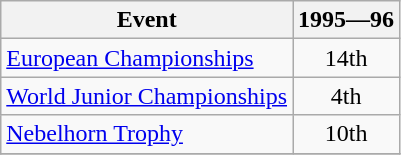<table class="wikitable">
<tr>
<th>Event</th>
<th>1995—96</th>
</tr>
<tr>
<td><a href='#'>European Championships</a></td>
<td align="center">14th</td>
</tr>
<tr>
<td><a href='#'>World Junior Championships</a></td>
<td align="center">4th</td>
</tr>
<tr>
<td><a href='#'>Nebelhorn Trophy</a></td>
<td align="center">10th</td>
</tr>
<tr>
</tr>
</table>
